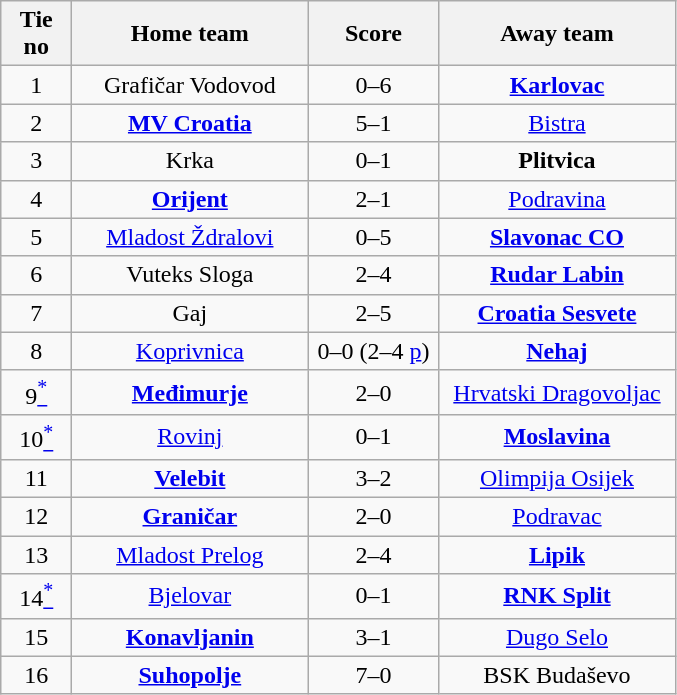<table class="wikitable" style="text-align: center">
<tr>
<th width=40>Tie no</th>
<th width=150>Home team</th>
<th width=80>Score</th>
<th width=150>Away team</th>
</tr>
<tr>
<td>1</td>
<td>Grafičar Vodovod</td>
<td>0–6</td>
<td><strong><a href='#'>Karlovac</a></strong></td>
</tr>
<tr>
<td>2</td>
<td><strong><a href='#'>MV Croatia</a></strong></td>
<td>5–1</td>
<td><a href='#'>Bistra</a></td>
</tr>
<tr>
<td>3</td>
<td>Krka</td>
<td>0–1</td>
<td><strong>Plitvica</strong></td>
</tr>
<tr>
<td>4</td>
<td><strong><a href='#'>Orijent</a></strong></td>
<td>2–1</td>
<td><a href='#'>Podravina</a></td>
</tr>
<tr>
<td>5</td>
<td><a href='#'>Mladost Ždralovi</a></td>
<td>0–5</td>
<td><strong><a href='#'>Slavonac CO</a></strong></td>
</tr>
<tr>
<td>6</td>
<td>Vuteks Sloga</td>
<td>2–4</td>
<td><strong><a href='#'>Rudar Labin</a></strong></td>
</tr>
<tr>
<td>7</td>
<td>Gaj</td>
<td>2–5</td>
<td><strong><a href='#'>Croatia Sesvete</a></strong></td>
</tr>
<tr>
<td>8</td>
<td><a href='#'>Koprivnica</a></td>
<td>0–0 (2–4 <a href='#'>p</a>)</td>
<td><strong><a href='#'>Nehaj</a></strong></td>
</tr>
<tr>
<td>9<a href='#'><sup>*</sup></a></td>
<td><strong><a href='#'>Međimurje</a></strong></td>
<td>2–0</td>
<td><a href='#'>Hrvatski Dragovoljac</a></td>
</tr>
<tr>
<td>10<a href='#'><sup>*</sup></a></td>
<td><a href='#'>Rovinj</a></td>
<td>0–1</td>
<td><strong><a href='#'>Moslavina</a></strong></td>
</tr>
<tr>
<td>11</td>
<td><strong><a href='#'>Velebit</a></strong></td>
<td>3–2</td>
<td><a href='#'>Olimpija Osijek</a></td>
</tr>
<tr>
<td>12</td>
<td><strong><a href='#'>Graničar</a></strong></td>
<td>2–0</td>
<td><a href='#'>Podravac</a></td>
</tr>
<tr>
<td>13</td>
<td><a href='#'>Mladost Prelog</a></td>
<td>2–4</td>
<td><strong><a href='#'>Lipik</a></strong></td>
</tr>
<tr>
<td>14<a href='#'><sup>*</sup></a></td>
<td><a href='#'>Bjelovar</a></td>
<td>0–1</td>
<td><strong><a href='#'>RNK Split</a></strong></td>
</tr>
<tr>
<td>15</td>
<td><strong><a href='#'>Konavljanin</a></strong></td>
<td>3–1</td>
<td><a href='#'>Dugo Selo</a></td>
</tr>
<tr>
<td>16</td>
<td><strong><a href='#'>Suhopolje</a></strong></td>
<td>7–0</td>
<td>BSK Budaševo</td>
</tr>
</table>
